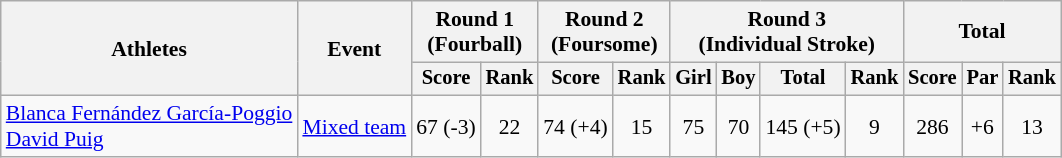<table class="wikitable" style="font-size:90%">
<tr>
<th rowspan="2">Athletes</th>
<th rowspan="2">Event</th>
<th colspan="2">Round 1<br>(Fourball)</th>
<th colspan="2">Round 2<br>(Foursome)</th>
<th colspan="4">Round 3<br>(Individual Stroke)</th>
<th colspan="3">Total</th>
</tr>
<tr style="font-size:95%">
<th>Score</th>
<th>Rank</th>
<th>Score</th>
<th>Rank</th>
<th>Girl</th>
<th>Boy</th>
<th>Total</th>
<th>Rank</th>
<th>Score</th>
<th>Par</th>
<th>Rank</th>
</tr>
<tr align=center>
<td align=left><a href='#'>Blanca Fernández García-Poggio</a><br><a href='#'>David Puig</a></td>
<td align=left><a href='#'>Mixed team</a></td>
<td>67 (-3)</td>
<td>22</td>
<td>74 (+4)</td>
<td>15</td>
<td>75</td>
<td>70</td>
<td>145 (+5)</td>
<td>9</td>
<td>286</td>
<td>+6</td>
<td>13</td>
</tr>
</table>
